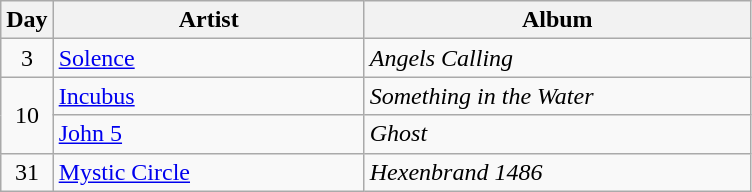<table class="wikitable" id="table_October">
<tr>
<th style="width:20px;">Day</th>
<th style="width:200px;">Artist</th>
<th style="width:250px;">Album</th>
</tr>
<tr>
<td style="text-align:center;" rowspan="1">3</td>
<td><a href='#'>Solence</a></td>
<td><em>Angels Calling</em></td>
</tr>
<tr>
<td style="text-align:center;" rowspan="2">10</td>
<td><a href='#'>Incubus</a></td>
<td><em>Something in the Water</em></td>
</tr>
<tr>
<td><a href='#'>John 5</a></td>
<td><em>Ghost</em></td>
</tr>
<tr>
<td style="text-align:center;" rowspan="1">31</td>
<td><a href='#'>Mystic Circle</a></td>
<td><em>Hexenbrand 1486</em></td>
</tr>
</table>
